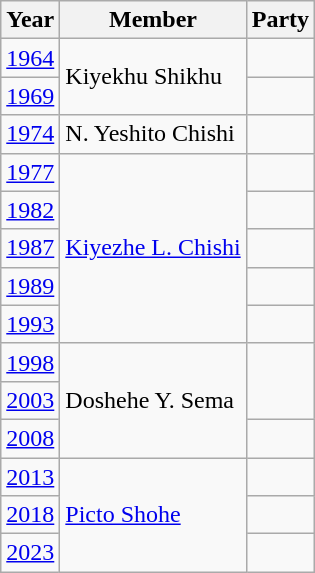<table class="wikitable sortable">
<tr>
<th>Year</th>
<th>Member</th>
<th colspan="2">Party</th>
</tr>
<tr>
<td><a href='#'>1964</a></td>
<td rowspan=2>Kiyekhu Shikhu</td>
<td></td>
</tr>
<tr>
<td><a href='#'>1969</a></td>
<td></td>
</tr>
<tr>
<td><a href='#'>1974</a></td>
<td>N. Yeshito Chishi</td>
<td></td>
</tr>
<tr>
<td><a href='#'>1977</a></td>
<td rowspan=5><a href='#'>Kiyezhe L. Chishi</a></td>
<td></td>
</tr>
<tr>
<td><a href='#'>1982</a></td>
<td></td>
</tr>
<tr>
<td><a href='#'>1987</a></td>
</tr>
<tr>
<td><a href='#'>1989</a></td>
<td></td>
</tr>
<tr>
<td><a href='#'>1993</a></td>
<td></td>
</tr>
<tr>
<td><a href='#'>1998</a></td>
<td rowspan=3>Doshehe Y. Sema</td>
</tr>
<tr>
<td><a href='#'>2003</a></td>
</tr>
<tr>
<td><a href='#'>2008</a></td>
<td></td>
</tr>
<tr>
<td><a href='#'>2013</a></td>
<td rowspan=3><a href='#'>Picto Shohe</a></td>
<td></td>
</tr>
<tr>
<td><a href='#'>2018</a></td>
<td></td>
</tr>
<tr>
<td><a href='#'>2023</a></td>
<td></td>
</tr>
</table>
